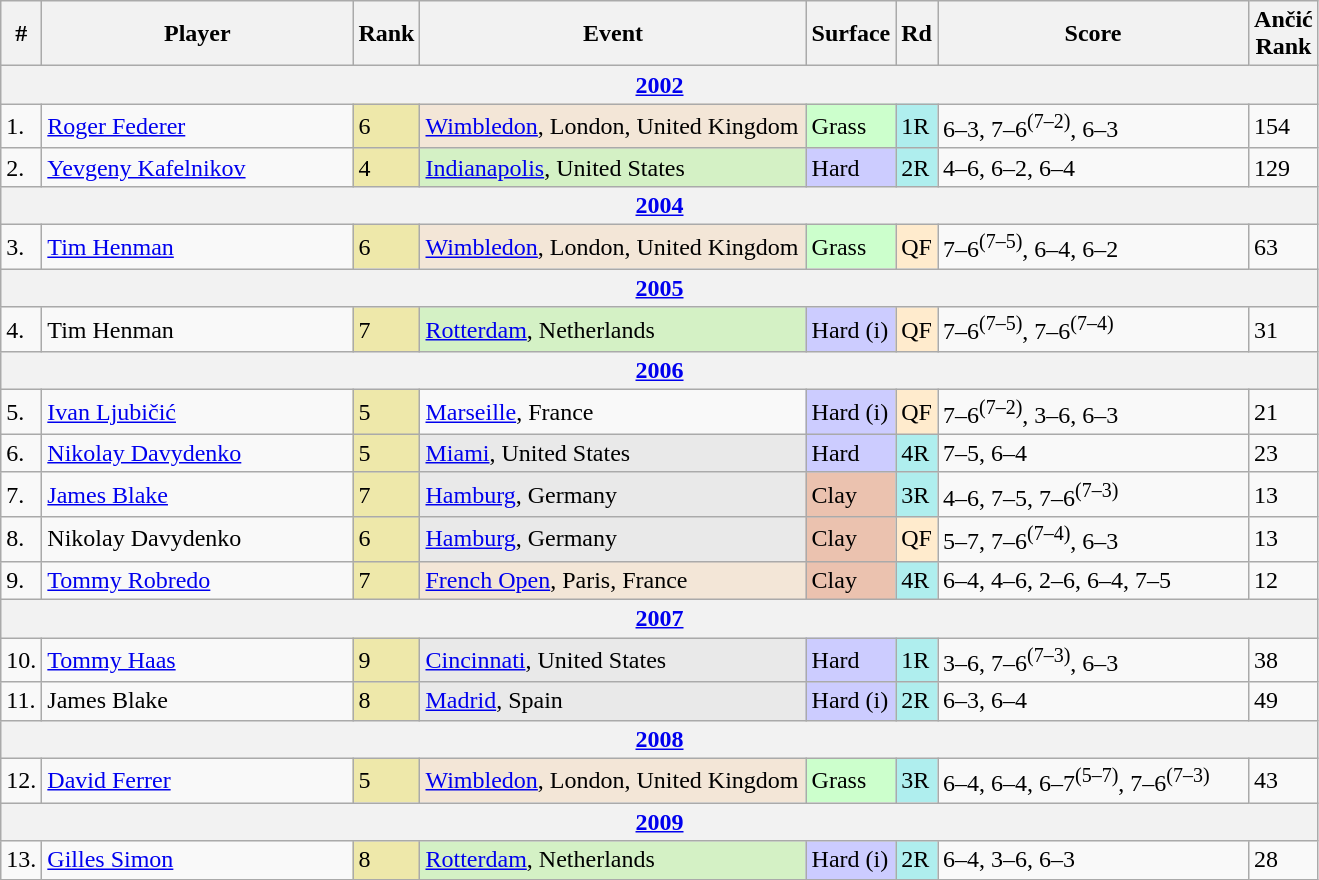<table class="wikitable sortable">
<tr>
<th>#</th>
<th width=200>Player</th>
<th>Rank</th>
<th width=250>Event</th>
<th>Surface</th>
<th>Rd</th>
<th width=200>Score</th>
<th>Ančić<br>Rank</th>
</tr>
<tr>
<th colspan=8><a href='#'>2002</a></th>
</tr>
<tr>
<td>1.</td>
<td> <a href='#'>Roger Federer</a></td>
<td bgcolor=EEE8AA>6</td>
<td bgcolor=f3e6d7><a href='#'>Wimbledon</a>, London, United Kingdom</td>
<td bgcolor=#cfc>Grass</td>
<td bgcolor=afeeee>1R</td>
<td>6–3, 7–6<sup>(7–2)</sup>, 6–3</td>
<td>154</td>
</tr>
<tr>
<td>2.</td>
<td> <a href='#'>Yevgeny Kafelnikov</a></td>
<td bgcolor=EEE8AA>4</td>
<td bgcolor=d4f1c5><a href='#'>Indianapolis</a>, United States</td>
<td bgcolor=CCCCFF>Hard</td>
<td bgcolor=afeeee>2R</td>
<td>4–6, 6–2, 6–4</td>
<td>129</td>
</tr>
<tr>
<th colspan=8><a href='#'>2004</a></th>
</tr>
<tr>
<td>3.</td>
<td> <a href='#'>Tim Henman</a></td>
<td bgcolor=EEE8AA>6</td>
<td bgcolor=f3e6d7><a href='#'>Wimbledon</a>, London, United Kingdom</td>
<td bgcolor=#cfc>Grass</td>
<td bgcolor=ffebcd>QF</td>
<td>7–6<sup>(7–5)</sup>, 6–4, 6–2</td>
<td>63</td>
</tr>
<tr>
<th colspan=8><a href='#'>2005</a></th>
</tr>
<tr>
<td>4.</td>
<td> Tim Henman</td>
<td bgcolor=EEE8AA>7</td>
<td bgcolor=d4f1c5><a href='#'>Rotterdam</a>, Netherlands</td>
<td bgcolor=CCCCFF>Hard (i)</td>
<td bgcolor=ffebcd>QF</td>
<td>7–6<sup>(7–5)</sup>, 7–6<sup>(7–4)</sup></td>
<td>31</td>
</tr>
<tr>
<th colspan=8><a href='#'>2006</a></th>
</tr>
<tr>
<td>5.</td>
<td> <a href='#'>Ivan Ljubičić</a></td>
<td bgcolor=EEE8AA>5</td>
<td><a href='#'>Marseille</a>, France</td>
<td bgcolor=CCCCFF>Hard (i)</td>
<td bgcolor=ffebcd>QF</td>
<td>7–6<sup>(7–2)</sup>, 3–6, 6–3</td>
<td>21</td>
</tr>
<tr>
<td>6.</td>
<td> <a href='#'>Nikolay Davydenko</a></td>
<td bgcolor=EEE8AA>5</td>
<td bgcolor=e9e9e9><a href='#'>Miami</a>, United States</td>
<td bgcolor=CCCCFF>Hard</td>
<td bgcolor=afeeee>4R</td>
<td>7–5, 6–4</td>
<td>23</td>
</tr>
<tr>
<td>7.</td>
<td> <a href='#'>James Blake</a></td>
<td bgcolor=EEE8AA>7</td>
<td bgcolor=e9e9e9><a href='#'>Hamburg</a>, Germany</td>
<td bgcolor=#ebc2af>Clay</td>
<td bgcolor=afeeee>3R</td>
<td>4–6, 7–5, 7–6<sup>(7–3)</sup></td>
<td>13</td>
</tr>
<tr>
<td>8.</td>
<td> Nikolay Davydenko</td>
<td bgcolor=EEE8AA>6</td>
<td bgcolor=e9e9e9><a href='#'>Hamburg</a>, Germany</td>
<td bgcolor=#ebc2af>Clay</td>
<td bgcolor=ffebcd>QF</td>
<td>5–7, 7–6<sup>(7–4)</sup>, 6–3</td>
<td>13</td>
</tr>
<tr>
<td>9.</td>
<td> <a href='#'>Tommy Robredo</a></td>
<td bgcolor=EEE8AA>7</td>
<td bgcolor=f3e6d7><a href='#'>French Open</a>, Paris, France</td>
<td bgcolor=#ebc2af>Clay</td>
<td bgcolor=afeeee>4R</td>
<td>6–4, 4–6, 2–6, 6–4, 7–5</td>
<td>12</td>
</tr>
<tr>
<th colspan=8><a href='#'>2007</a></th>
</tr>
<tr>
<td>10.</td>
<td> <a href='#'>Tommy Haas</a></td>
<td bgcolor=EEE8AA>9</td>
<td bgcolor=e9e9e9><a href='#'>Cincinnati</a>, United States</td>
<td bgcolor=CCCCFF>Hard</td>
<td bgcolor=afeeee>1R</td>
<td>3–6, 7–6<sup>(7–3)</sup>, 6–3</td>
<td>38</td>
</tr>
<tr>
<td>11.</td>
<td> James Blake</td>
<td bgcolor=EEE8AA>8</td>
<td bgcolor=e9e9e9><a href='#'>Madrid</a>, Spain</td>
<td bgcolor=CCCCFF>Hard (i)</td>
<td bgcolor=afeeee>2R</td>
<td>6–3, 6–4</td>
<td>49</td>
</tr>
<tr>
<th colspan=8><a href='#'>2008</a></th>
</tr>
<tr>
<td>12.</td>
<td> <a href='#'>David Ferrer</a></td>
<td bgcolor=EEE8AA>5</td>
<td bgcolor=f3e6d7><a href='#'>Wimbledon</a>, London, United Kingdom</td>
<td bgcolor=#cfc>Grass</td>
<td bgcolor=afeeee>3R</td>
<td>6–4, 6–4, 6–7<sup>(5–7)</sup>, 7–6<sup>(7–3)</sup></td>
<td>43</td>
</tr>
<tr>
<th colspan=8><a href='#'>2009</a></th>
</tr>
<tr>
<td>13.</td>
<td> <a href='#'>Gilles Simon</a></td>
<td bgcolor=EEE8AA>8</td>
<td bgcolor=d4f1c5><a href='#'>Rotterdam</a>, Netherlands</td>
<td bgcolor=CCCCFF>Hard (i)</td>
<td bgcolor=afeeee>2R</td>
<td>6–4, 3–6, 6–3</td>
<td>28</td>
</tr>
</table>
